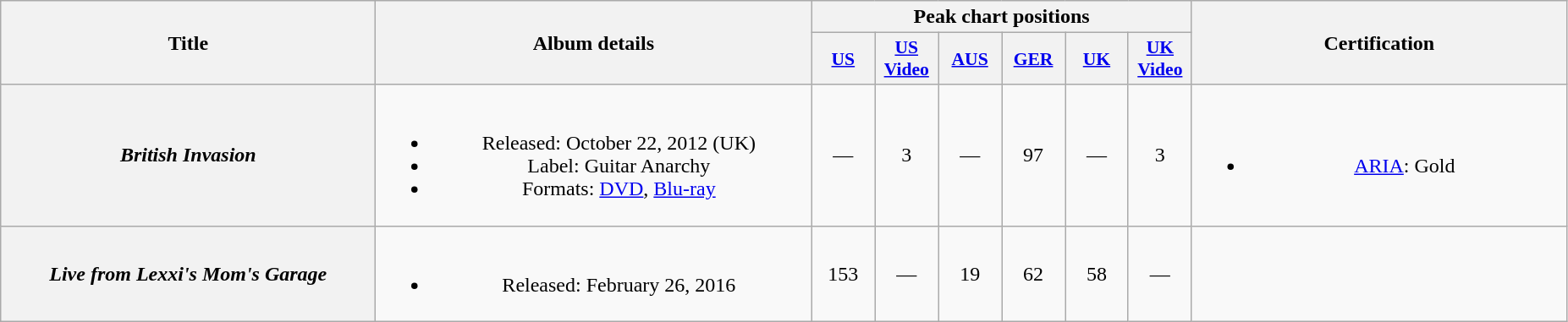<table class="wikitable plainrowheaders" style="text-align:center;">
<tr>
<th scope="col" rowspan="2" style="width:18em;">Title</th>
<th scope="col" rowspan="2" style="width:21em;">Album details</th>
<th scope="col" colspan="6">Peak chart positions</th>
<th scope="col" rowspan="2" style="width:18em;">Certification</th>
</tr>
<tr>
<th scope="col" style="width:3em;font-size:90%;"><a href='#'>US</a><br></th>
<th scope="col" style="width:3em;font-size:90%;"><a href='#'>US<br>Video</a><br></th>
<th scope="col" style="width:3em;font-size:90%;"><a href='#'>AUS</a><br></th>
<th scope="col" style="width:3em;font-size:90%;"><a href='#'>GER</a><br></th>
<th scope="col" style="width:3em;font-size:90%;"><a href='#'>UK</a><br></th>
<th scope="col" style="width:3em;font-size:90%;"><a href='#'>UK<br>Video</a><br></th>
</tr>
<tr>
<th scope="row"><em>British Invasion</em></th>
<td><br><ul><li>Released: October 22, 2012 <span>(UK)</span></li><li>Label: Guitar Anarchy</li><li>Formats: <a href='#'>DVD</a>, <a href='#'>Blu-ray</a></li></ul></td>
<td>—</td>
<td>3</td>
<td>—</td>
<td>97</td>
<td>—</td>
<td>3</td>
<td><br><ul><li><a href='#'>ARIA</a>: Gold</li></ul></td>
</tr>
<tr>
<th scope="row"><em>Live from Lexxi's Mom's Garage</em></th>
<td><br><ul><li>Released: February 26, 2016</li></ul></td>
<td>153</td>
<td>—</td>
<td>19</td>
<td>62</td>
<td>58</td>
<td>—</td>
<td></td>
</tr>
</table>
